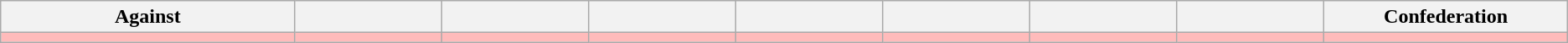<table class="wikitable sortable" style="text-align: center; font-size: 100%;">
<tr>
<th width=10%>Against</th>
<th width=5%></th>
<th width=5%></th>
<th width=5%></th>
<th width=5%></th>
<th width=5%></th>
<th width=5%></th>
<th width=5%></th>
<th width=8%>Confederation</th>
</tr>
<tr bgcolor="#ffbbbb">
<td></td>
<td></td>
<td></td>
<td></td>
<td></td>
<td></td>
<td></td>
<td></td>
<td></td>
</tr>
</table>
